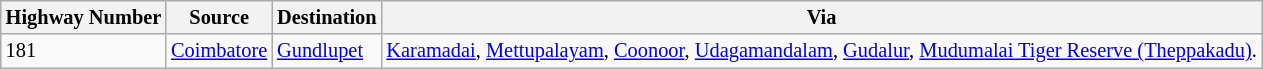<table class="wikitable sortable" style="font-size: 85%">
<tr>
<th>Highway Number</th>
<th>Source</th>
<th>Destination</th>
<th>Via</th>
</tr>
<tr>
<td>181</td>
<td><a href='#'>Coimbatore</a></td>
<td><a href='#'>Gundlupet</a></td>
<td><a href='#'>Karamadai</a>, <a href='#'>Mettupalayam</a>, <a href='#'>Coonoor</a>, <a href='#'>Udagamandalam</a>, <a href='#'>Gudalur</a>, <a href='#'>Mudumalai Tiger Reserve (Theppakadu)</a>.</td>
</tr>
</table>
